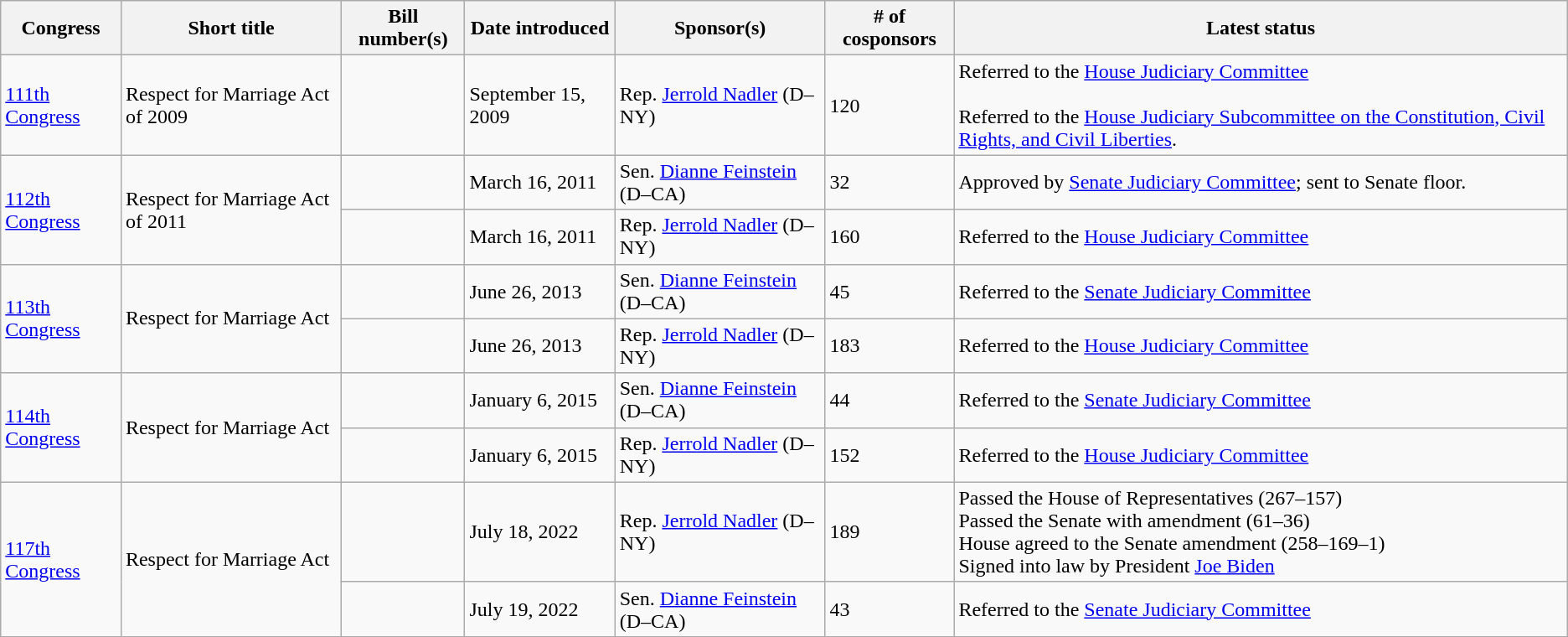<table class="wikitable">
<tr>
<th>Congress</th>
<th>Short title</th>
<th>Bill number(s)</th>
<th>Date introduced</th>
<th>Sponsor(s)</th>
<th># of cosponsors</th>
<th>Latest status</th>
</tr>
<tr>
<td><a href='#'>111th Congress</a></td>
<td>Respect for Marriage Act of 2009</td>
<td></td>
<td>September 15, 2009</td>
<td>Rep. <a href='#'>Jerrold Nadler</a> (D–NY)</td>
<td>120</td>
<td>Referred to the <a href='#'>House Judiciary Committee</a><br><br>Referred to the <a href='#'>House Judiciary Subcommittee on the Constitution, Civil Rights, and Civil Liberties</a>.</td>
</tr>
<tr>
<td rowspan="2"><a href='#'>112th Congress</a></td>
<td rowspan="2">Respect for Marriage Act of 2011</td>
<td></td>
<td>March 16, 2011</td>
<td>Sen. <a href='#'>Dianne Feinstein</a> (D–CA)</td>
<td>32</td>
<td>Approved by <a href='#'>Senate Judiciary Committee</a>; sent to Senate floor.</td>
</tr>
<tr>
<td></td>
<td>March 16, 2011</td>
<td>Rep. <a href='#'>Jerrold Nadler</a> (D–NY)</td>
<td>160</td>
<td>Referred to the <a href='#'>House Judiciary Committee</a></td>
</tr>
<tr>
<td rowspan="2"><a href='#'>113th Congress</a></td>
<td rowspan="2">Respect for Marriage Act</td>
<td></td>
<td>June 26, 2013</td>
<td>Sen. <a href='#'>Dianne Feinstein</a> (D–CA)</td>
<td>45</td>
<td>Referred to the <a href='#'>Senate Judiciary Committee</a></td>
</tr>
<tr>
<td></td>
<td>June 26, 2013</td>
<td>Rep. <a href='#'>Jerrold Nadler</a> (D–NY)</td>
<td>183</td>
<td>Referred to the <a href='#'>House Judiciary Committee</a></td>
</tr>
<tr>
<td rowspan="2"><a href='#'>114th Congress</a></td>
<td rowspan="2">Respect for Marriage Act</td>
<td></td>
<td>January 6, 2015</td>
<td>Sen. <a href='#'>Dianne Feinstein</a> (D–CA)</td>
<td>44</td>
<td>Referred to the <a href='#'>Senate Judiciary Committee</a></td>
</tr>
<tr>
<td></td>
<td>January 6, 2015</td>
<td>Rep. <a href='#'>Jerrold Nadler</a> (D–NY)</td>
<td>152</td>
<td>Referred to the <a href='#'>House Judiciary Committee</a></td>
</tr>
<tr>
<td rowspan="2"><a href='#'>117th Congress</a></td>
<td rowspan="2">Respect for Marriage Act</td>
<td></td>
<td>July 18, 2022</td>
<td>Rep. <a href='#'>Jerrold Nadler</a> (D–NY)</td>
<td>189</td>
<td>Passed the House of Representatives (267–157)<br>Passed the Senate with amendment (61–36)<br>House agreed to the Senate amendment (258–169–1)<br>Signed into law by President <a href='#'>Joe Biden</a></td>
</tr>
<tr>
<td></td>
<td>July 19, 2022</td>
<td>Sen. <a href='#'>Dianne Feinstein</a> (D–CA)</td>
<td>43</td>
<td>Referred to the <a href='#'>Senate Judiciary Committee</a></td>
</tr>
</table>
